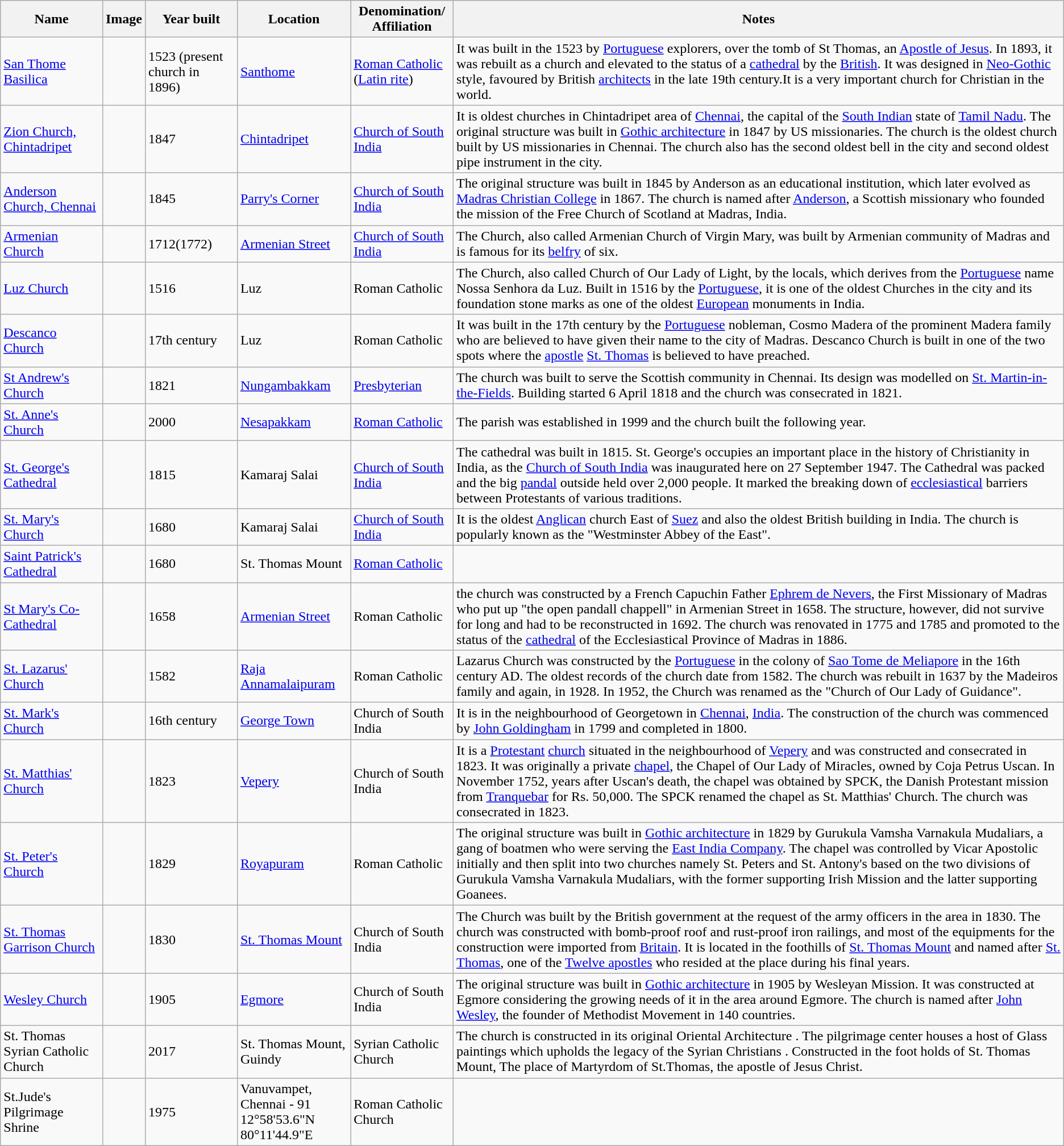<table class="wikitable sortable">
<tr>
<th align="center">Name</th>
<th align="center" class="unsortable"><strong>Image</strong></th>
<th align="center" class="unsortable">Year built</th>
<th align="center">Location</th>
<th align="center">Denomination/<br>Affiliation</th>
<th align="center" class="unsortable">Notes</th>
</tr>
<tr>
<td><a href='#'>San Thome Basilica</a></td>
<td></td>
<td>1523 (present church in 1896)</td>
<td><a href='#'>Santhome</a><br></td>
<td><a href='#'>Roman Catholic</a><br>(<a href='#'>Latin rite</a>)</td>
<td>It was built in the 1523 by <a href='#'>Portuguese</a> explorers, over the tomb of St Thomas, an <a href='#'>Apostle of Jesus</a>. In 1893, it was rebuilt as a church and elevated to the status of a <a href='#'>cathedral</a> by the <a href='#'>British</a>. It was designed in <a href='#'>Neo-Gothic</a> style, favoured by British <a href='#'>architects</a> in the late 19th century.It is a very important church for Christian in the world.</td>
</tr>
<tr>
<td><a href='#'>Zion Church, Chintadripet</a></td>
<td></td>
<td>1847</td>
<td><a href='#'>Chintadripet</a><br></td>
<td><a href='#'>Church of South India</a></td>
<td>It is oldest churches in Chintadripet area of <a href='#'>Chennai</a>, the capital of the <a href='#'>South Indian</a> state of <a href='#'>Tamil Nadu</a>. The original structure was built in <a href='#'>Gothic architecture</a> in 1847 by US missionaries. The church is the oldest church built by US missionaries in Chennai. The church also has the second oldest bell in the city and second oldest pipe instrument in the city.</td>
</tr>
<tr>
<td><a href='#'>Anderson Church, Chennai</a></td>
<td></td>
<td>1845</td>
<td><a href='#'>Parry's Corner</a><br></td>
<td><a href='#'>Church of South India</a></td>
<td>The original structure was built in 1845 by Anderson as an educational institution, which later evolved as <a href='#'>Madras Christian College</a> in 1867. The church is named after <a href='#'>Anderson</a>, a Scottish missionary who founded the mission of the Free Church of Scotland at Madras, India.</td>
</tr>
<tr>
<td><a href='#'>Armenian Church</a></td>
<td></td>
<td>1712(1772)</td>
<td><a href='#'>Armenian Street</a><br></td>
<td><a href='#'>Church of South India</a></td>
<td>The Church, also called Armenian Church of Virgin Mary, was built by Armenian community of Madras and is famous for its <a href='#'>belfry</a> of six.</td>
</tr>
<tr>
<td><a href='#'>Luz Church</a></td>
<td></td>
<td>1516</td>
<td>Luz<br></td>
<td>Roman Catholic</td>
<td>The Church, also called Church of Our Lady of Light, by the locals, which derives from the <a href='#'>Portuguese</a> name Nossa Senhora da Luz. Built in 1516 by the <a href='#'>Portuguese</a>, it is one of the oldest Churches in the city and its foundation stone marks as one of the oldest <a href='#'>European</a> monuments in India.</td>
</tr>
<tr>
<td><a href='#'>Descanco Church</a></td>
<td></td>
<td>17th century</td>
<td>Luz<br></td>
<td>Roman Catholic</td>
<td>It was built in the 17th century by the <a href='#'>Portuguese</a> nobleman, Cosmo Madera of the prominent Madera family who are believed to have given their name to the city of Madras. Descanco Church is built in one of the two spots where the <a href='#'>apostle</a> <a href='#'>St. Thomas</a> is believed to have preached.</td>
</tr>
<tr>
<td><a href='#'>St Andrew's Church</a></td>
<td></td>
<td>1821</td>
<td><a href='#'>Nungambakkam</a><br></td>
<td><a href='#'>Presbyterian</a></td>
<td>The church was built to serve the Scottish community in Chennai. Its design was modelled on <a href='#'>St. Martin-in-the-Fields</a>. Building started 6 April 1818 and the church was consecrated in 1821.</td>
</tr>
<tr>
<td><a href='#'>St. Anne's Church</a></td>
<td></td>
<td>2000</td>
<td><a href='#'>Nesapakkam</a><br></td>
<td><a href='#'>Roman Catholic</a></td>
<td>The parish was established in 1999 and the church built the following year.</td>
</tr>
<tr>
<td><a href='#'>St. George's Cathedral</a></td>
<td></td>
<td>1815</td>
<td>Kamaraj Salai<br></td>
<td><a href='#'>Church of South India</a></td>
<td>The cathedral was built in 1815. St. George's occupies an important place in the history of Christianity in India, as the <a href='#'>Church of South India</a> was inaugurated here on 27 September 1947. The Cathedral was packed and the big <a href='#'>pandal</a> outside held over 2,000 people. It marked the breaking down of <a href='#'>ecclesiastical</a> barriers between Protestants of various traditions.</td>
</tr>
<tr>
<td><a href='#'>St. Mary's Church</a></td>
<td></td>
<td>1680</td>
<td>Kamaraj Salai<br></td>
<td><a href='#'>Church of South India</a></td>
<td>It is the oldest <a href='#'>Anglican</a> church East of <a href='#'>Suez</a> and also the oldest British building in India. The church is popularly known as the "Westminster Abbey of the East".</td>
</tr>
<tr>
<td><a href='#'>Saint Patrick's Cathedral</a></td>
<td></td>
<td>1680</td>
<td>St. Thomas Mount<br></td>
<td><a href='#'>Roman Catholic</a></td>
<td></td>
</tr>
<tr>
<td><a href='#'>St Mary's Co-Cathedral</a></td>
<td></td>
<td>1658</td>
<td><a href='#'>Armenian Street</a><br></td>
<td>Roman Catholic</td>
<td>the church was constructed by a French Capuchin Father <a href='#'>Ephrem de Nevers</a>, the First Missionary of Madras who put up "the open pandall chappell" in Armenian Street in 1658. The structure, however, did not survive for long and had to be reconstructed in 1692. The church was renovated in 1775 and 1785 and promoted to the status of the <a href='#'>cathedral</a> of the Ecclesiastical Province of Madras in 1886.</td>
</tr>
<tr>
<td><a href='#'>St. Lazarus' Church</a></td>
<td></td>
<td>1582</td>
<td><a href='#'>Raja Annamalaipuram</a><br></td>
<td>Roman Catholic</td>
<td>Lazarus Church was constructed by the <a href='#'>Portuguese</a> in the colony of <a href='#'>Sao Tome de Meliapore</a> in the 16th century AD. The oldest records of the church date from 1582. The church was rebuilt in 1637 by the Madeiros family and again, in 1928. In 1952, the Church was renamed as the "Church of Our Lady of Guidance".</td>
</tr>
<tr>
<td><a href='#'>St. Mark's Church</a></td>
<td></td>
<td>16th century</td>
<td><a href='#'>George Town</a><br></td>
<td>Church of South India</td>
<td>It is in the neighbourhood of Georgetown in <a href='#'>Chennai</a>, <a href='#'>India</a>. The construction of the church was commenced by <a href='#'>John Goldingham</a> in 1799 and completed in 1800.</td>
</tr>
<tr>
<td><a href='#'>St. Matthias' Church</a></td>
<td></td>
<td>1823</td>
<td><a href='#'>Vepery</a><br></td>
<td>Church of South India</td>
<td>It is a <a href='#'>Protestant</a> <a href='#'>church</a> situated in the neighbourhood of <a href='#'>Vepery</a> and was constructed and consecrated in 1823. It was originally a private <a href='#'>chapel</a>, the Chapel of Our Lady of Miracles,  owned by Coja Petrus Uscan. In November 1752, years after Uscan's death, the chapel was obtained by SPCK, the Danish Protestant mission from <a href='#'>Tranquebar</a> for Rs. 50,000. The SPCK renamed the chapel as St. Matthias' Church. The church was consecrated in 1823.</td>
</tr>
<tr>
<td><a href='#'>St. Peter's Church</a></td>
<td></td>
<td>1829</td>
<td><a href='#'>Royapuram</a><br></td>
<td>Roman Catholic</td>
<td>The original structure was built in <a href='#'>Gothic architecture</a> in 1829 by Gurukula Vamsha Varnakula Mudaliars, a gang of boatmen who were serving the <a href='#'>East India Company</a>. The chapel was controlled by Vicar Apostolic initially and then split into two churches namely St. Peters and St. Antony's based on the two divisions of Gurukula Vamsha Varnakula Mudaliars, with the former supporting Irish Mission and the latter supporting Goanees.</td>
</tr>
<tr>
<td><a href='#'>St. Thomas Garrison Church</a></td>
<td></td>
<td>1830</td>
<td><a href='#'>St. Thomas Mount</a><br></td>
<td>Church of South India</td>
<td>The Church was built by the British government at the request of the army officers in the area in 1830. The church was constructed with bomb-proof roof and rust-proof iron railings, and most of the equipments for the construction were imported from <a href='#'>Britain</a>. It is located in the foothills of <a href='#'>St. Thomas Mount</a> and named after <a href='#'>St. Thomas</a>, one of the <a href='#'>Twelve apostles</a> who resided at the place during his final years.</td>
</tr>
<tr>
<td><a href='#'>Wesley Church</a></td>
<td></td>
<td>1905</td>
<td><a href='#'>Egmore</a><br></td>
<td>Church of South India</td>
<td>The original structure was built in <a href='#'>Gothic architecture</a> in 1905 by Wesleyan Mission. It was constructed at Egmore considering the growing needs of it in the area around Egmore. The church is named after <a href='#'>John Wesley</a>, the founder of Methodist Movement in 140 countries.</td>
</tr>
<tr>
<td>St. Thomas Syrian Catholic Church</td>
<td></td>
<td>2017</td>
<td>St. Thomas Mount, Guindy</td>
<td>Syrian Catholic Church</td>
<td>The church is constructed in its original Oriental Architecture . The pilgrimage center houses a host of Glass paintings which upholds the legacy of the Syrian Christians . Constructed in the foot holds of St. Thomas Mount, The place of Martyrdom of St.Thomas, the apostle of Jesus Christ.</td>
</tr>
<tr>
<td>St.Jude's Pilgrimage Shrine</td>
<td></td>
<td>1975</td>
<td>Vanuvampet, Chennai - 91<br>12°58'53.6"N 80°11'44.9"E</td>
<td>Roman Catholic Church</td>
</tr>
</table>
